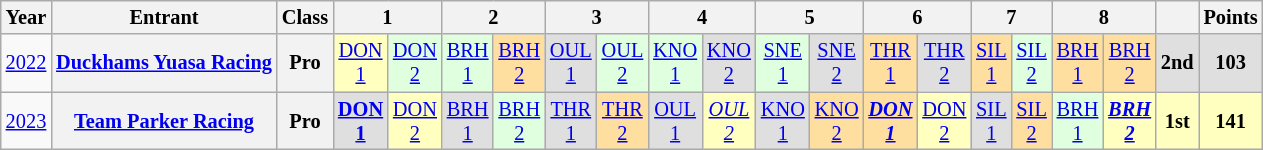<table class="wikitable" style="font-size: 85%; text-align:center">
<tr>
<th>Year</th>
<th>Entrant</th>
<th>Class</th>
<th colspan="2">1</th>
<th colspan="2">2</th>
<th colspan="2">3</th>
<th colspan="2">4</th>
<th colspan="2">5</th>
<th colspan="2">6</th>
<th colspan="2">7</th>
<th colspan="2">8</th>
<th></th>
<th>Points</th>
</tr>
<tr>
<td><a href='#'>2022</a></td>
<th><a href='#'>Duckhams Yuasa Racing</a></th>
<th>Pro</th>
<td style="background:#FFFFBF;"><a href='#'>DON<br>1</a><br></td>
<td style="background:#DFFFDF;"><a href='#'>DON<br>2</a><br></td>
<td style="background:#DFFFDF;"><a href='#'>BRH<br>1</a><br></td>
<td style="background:#FFDF9F;"><a href='#'>BRH<br>2</a><br></td>
<td style="background:#DFDFDF;"><a href='#'>OUL<br>1</a><br></td>
<td style="background:#DFFFDF;"><a href='#'>OUL<br>2</a><br></td>
<td style="background:#DFFFDF;"><a href='#'>KNO<br>1</a><br></td>
<td style="background:#DFDFDF;"><a href='#'>KNO<br>2</a><br></td>
<td style="background:#DFFFDF;"><a href='#'>SNE<br>1</a><br></td>
<td style="background:#DFDFDF;"><a href='#'>SNE<br>2</a><br></td>
<td style="background:#FFDF9F;"><a href='#'>THR<br>1</a><br></td>
<td style="background:#DFDFDF;"><a href='#'>THR<br>2</a><br></td>
<td style="background:#FFDF9F;"><a href='#'>SIL<br>1</a><br></td>
<td style="background:#DFFFDF;"><a href='#'>SIL<br>2</a><br></td>
<td style="background:#FFDF9F;"><a href='#'>BRH<br>1</a><br></td>
<td style="background:#FFDF9F;"><a href='#'>BRH<br>2</a><br></td>
<th style="background:#DFDFDF;">2nd</th>
<th style="background:#DFDFDF;">103</th>
</tr>
<tr>
<td><a href='#'>2023</a></td>
<th><a href='#'>Team Parker Racing</a></th>
<th>Pro</th>
<td style="background:#DFDFDF;"><strong><a href='#'>DON<br>1</a></strong><br></td>
<td style="background:#FFFFBF;"><a href='#'>DON<br>2</a><br></td>
<td style="background:#DFDFDF;"><a href='#'>BRH<br>1</a><br></td>
<td style="background:#DFFFDF;"><a href='#'>BRH<br>2</a><br></td>
<td style="background:#DFDFDF;"><a href='#'>THR<br>1</a><br></td>
<td style="background:#FFDF9F;"><a href='#'>THR<br>2</a><br></td>
<td style="background:#DFDFDF;"><a href='#'>OUL<br>1</a><br></td>
<td style="background:#FFFFBF;"><em><a href='#'>OUL<br>2</a></em><br></td>
<td style="background:#DFDFDF;"><a href='#'>KNO<br>1</a><br></td>
<td style="background:#FFDF9F;"><a href='#'>KNO<br>2</a><br></td>
<td style="background:#FFDF9F;"><strong><em><a href='#'>DON<br>1</a></em></strong><br></td>
<td style="background:#FFFFBF;"><a href='#'>DON<br>2</a><br></td>
<td style="background:#DFDFDF;"><a href='#'>SIL<br>1</a><br></td>
<td style="background:#FFDF9F;"><a href='#'>SIL<br>2</a><br></td>
<td style="background:#DFFFDF;"><a href='#'>BRH<br>1</a><br></td>
<td style="background:#FFFFBF;"><strong><em><a href='#'>BRH<br>2</a></em></strong><br></td>
<th style="background:#FFFFBF;">1st</th>
<th style="background:#FFFFBF;">141</th>
</tr>
</table>
